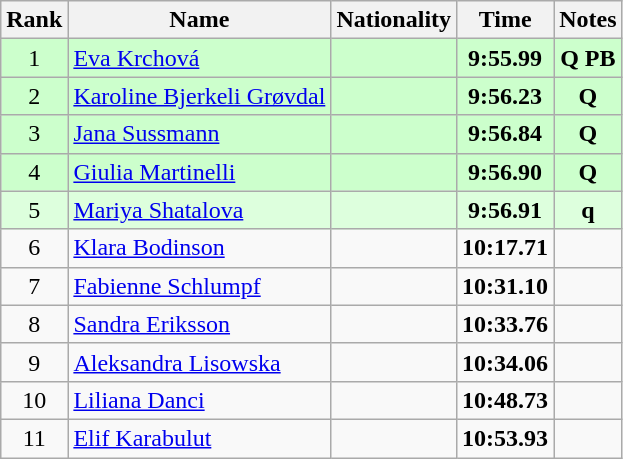<table class="wikitable sortable" style="text-align:center">
<tr>
<th>Rank</th>
<th>Name</th>
<th>Nationality</th>
<th>Time</th>
<th>Notes</th>
</tr>
<tr bgcolor=ccffcc>
<td>1</td>
<td align=left><a href='#'>Eva Krchová</a></td>
<td align=left></td>
<td><strong>9:55.99</strong></td>
<td><strong>Q PB</strong></td>
</tr>
<tr bgcolor=ccffcc>
<td>2</td>
<td align=left><a href='#'>Karoline Bjerkeli Grøvdal</a></td>
<td align=left></td>
<td><strong>9:56.23</strong></td>
<td><strong>Q</strong></td>
</tr>
<tr bgcolor=ccffcc>
<td>3</td>
<td align=left><a href='#'>Jana Sussmann</a></td>
<td align=left></td>
<td><strong>9:56.84</strong></td>
<td><strong>Q</strong></td>
</tr>
<tr bgcolor=ccffcc>
<td>4</td>
<td align=left><a href='#'>Giulia Martinelli</a></td>
<td align=left></td>
<td><strong>9:56.90</strong></td>
<td><strong>Q</strong></td>
</tr>
<tr bgcolor=ddffdd>
<td>5</td>
<td align=left><a href='#'>Mariya Shatalova</a></td>
<td align=left></td>
<td><strong>9:56.91</strong></td>
<td><strong>q</strong></td>
</tr>
<tr>
<td>6</td>
<td align=left><a href='#'>Klara Bodinson</a></td>
<td align=left></td>
<td><strong>10:17.71</strong></td>
<td></td>
</tr>
<tr>
<td>7</td>
<td align=left><a href='#'>Fabienne Schlumpf</a></td>
<td align=left></td>
<td><strong>10:31.10</strong></td>
<td></td>
</tr>
<tr>
<td>8</td>
<td align=left><a href='#'>Sandra Eriksson</a></td>
<td align=left></td>
<td><strong>10:33.76</strong></td>
<td></td>
</tr>
<tr>
<td>9</td>
<td align=left><a href='#'>Aleksandra Lisowska</a></td>
<td align=left></td>
<td><strong>10:34.06</strong></td>
<td></td>
</tr>
<tr>
<td>10</td>
<td align=left><a href='#'>Liliana Danci</a></td>
<td align=left></td>
<td><strong>10:48.73</strong></td>
<td></td>
</tr>
<tr>
<td>11</td>
<td align=left><a href='#'>Elif Karabulut</a></td>
<td align=left></td>
<td><strong>10:53.93</strong></td>
<td></td>
</tr>
</table>
